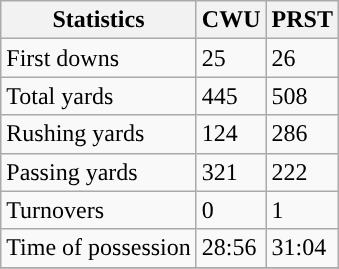<table class="wikitable">
<tr>
<th>Statistics</th>
<th>CWU</th>
<th>PRST</th>
</tr>
<tr>
<td>First downs</td>
<td>25</td>
<td>26</td>
</tr>
<tr>
<td>Total yards</td>
<td>445</td>
<td>508</td>
</tr>
<tr>
<td>Rushing yards</td>
<td>124</td>
<td>286</td>
</tr>
<tr>
<td>Passing yards</td>
<td>321</td>
<td>222</td>
</tr>
<tr>
<td>Turnovers</td>
<td>0</td>
<td>1</td>
</tr>
<tr>
<td>Time of possession</td>
<td>28:56</td>
<td>31:04</td>
</tr>
<tr>
</tr>
</table>
